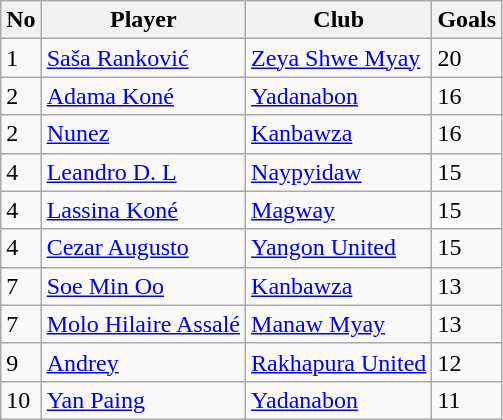<table class="wikitable">
<tr>
<th>No</th>
<th>Player</th>
<th>Club</th>
<th>Goals</th>
</tr>
<tr>
<td>1</td>
<td> <a href='#'>Saša Ranković</a></td>
<td><a href='#'>Zeya Shwe Myay</a></td>
<td>20</td>
</tr>
<tr>
<td>2</td>
<td> <a href='#'>Adama Koné</a></td>
<td><a href='#'>Yadanabon</a></td>
<td>16</td>
</tr>
<tr>
<td>2</td>
<td> <a href='#'>Nunez</a></td>
<td><a href='#'>Kanbawza</a></td>
<td>16</td>
</tr>
<tr>
<td>4</td>
<td> <a href='#'>Leandro D. L</a></td>
<td><a href='#'>Naypyidaw</a></td>
<td>15</td>
</tr>
<tr>
<td>4</td>
<td> <a href='#'>Lassina Koné</a></td>
<td><a href='#'>Magway</a></td>
<td>15</td>
</tr>
<tr>
<td>4</td>
<td> <a href='#'>Cezar Augusto</a></td>
<td><a href='#'>Yangon United</a></td>
<td>15</td>
</tr>
<tr>
<td>7</td>
<td> <a href='#'>Soe Min Oo</a></td>
<td><a href='#'>Kanbawza</a></td>
<td>13</td>
</tr>
<tr>
<td>7</td>
<td> <a href='#'>Molo Hilaire Assalé</a></td>
<td><a href='#'>Manaw Myay</a></td>
<td>13</td>
</tr>
<tr>
<td>9</td>
<td> <a href='#'>Andrey</a></td>
<td><a href='#'>Rakhapura United</a></td>
<td>12</td>
</tr>
<tr>
<td>10</td>
<td> <a href='#'>Yan Paing</a></td>
<td><a href='#'>Yadanabon</a></td>
<td>11</td>
</tr>
</table>
